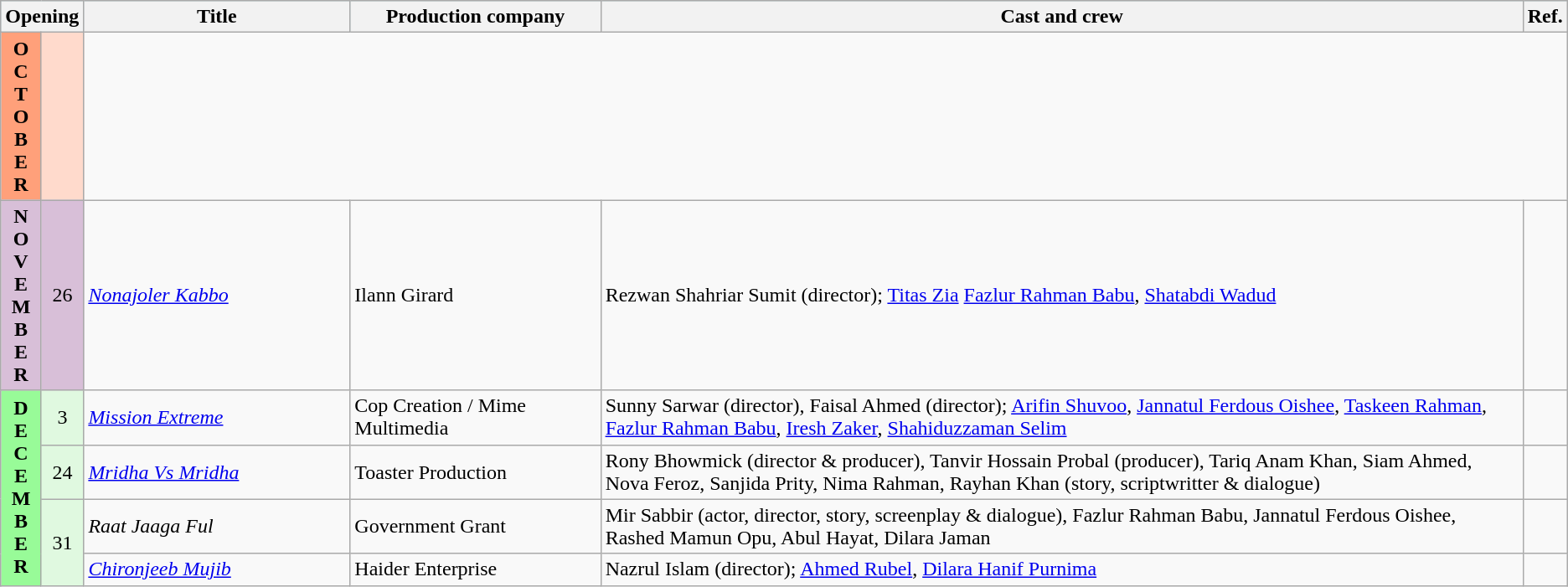<table class="wikitable sortable">
<tr style="background:#b0e0e6; text-align:center">
<th colspan="2">Opening</th>
<th style="width:17%">Title</th>
<th style="width:16%">Production company</th>
<th>Cast and crew</th>
<th>Ref.</th>
</tr>
<tr>
<th rowspan="1" style="text-align:center; background:#ffa07a; textcolor:#000;">O<br>C<br>T<br>O<br>B<br>E<br>R</th>
<td rowspan="1" style="text-align:center; background:#ffdacc;"></td>
</tr>
<tr>
<th rowspan="1" style="text-align:center; background:thistle; textcolor:#000;">N<br>O<br>V<br>E<br>M<br>B<br>E<br>R</th>
<td rowspan="1" style="text-align:center; background:thistle; textcolor:#000;">26</td>
<td><em><a href='#'>Nonajoler Kabbo</a></em></td>
<td>Ilann Girard</td>
<td>Rezwan Shahriar Sumit (director); <a href='#'>Titas Zia</a> <a href='#'>Fazlur Rahman Babu</a>, <a href='#'>Shatabdi Wadud</a></td>
<td></td>
</tr>
<tr>
<th rowspan="5" style="text-align:center; background:#98fb98; textcolor:#000;">D<br>E<br>C<br>E<br>M<br>B<br>E<br>R</th>
<td rowspan="1" style="text-align:center; background:#e0f9e0;">3</td>
<td><em><a href='#'>Mission Extreme</a></em></td>
<td>Cop Creation / Mime Multimedia</td>
<td>Sunny Sarwar (director), Faisal Ahmed (director); <a href='#'>Arifin Shuvoo</a>, <a href='#'>Jannatul Ferdous Oishee</a>, <a href='#'>Taskeen Rahman</a>, <a href='#'>Fazlur Rahman Babu</a>, <a href='#'>Iresh Zaker</a>, <a href='#'>Shahiduzzaman Selim</a></td>
<td></td>
</tr>
<tr>
<td rowspan="1" style="text-align:center; background:#e0f9e0;">24</td>
<td><em><a href='#'>Mridha Vs Mridha</a></em></td>
<td>Toaster Production</td>
<td>Rony Bhowmick (director & producer), Tanvir Hossain Probal (producer), Tariq Anam Khan, Siam Ahmed, Nova Feroz, Sanjida Prity, Nima Rahman, Rayhan Khan (story, scriptwritter & dialogue)</td>
<td></td>
</tr>
<tr>
<td rowspan="2" style="text-align:center; background:#e0f9e0;">31</td>
<td><em>Raat Jaaga Ful</em></td>
<td>Government Grant</td>
<td>Mir Sabbir (actor, director, story, screenplay & dialogue), Fazlur Rahman Babu, Jannatul Ferdous Oishee, Rashed Mamun Opu, Abul Hayat, Dilara Jaman</td>
<td></td>
</tr>
<tr>
<td><em><a href='#'>Chironjeeb Mujib</a></em></td>
<td>Haider Enterprise</td>
<td>Nazrul Islam (director); <a href='#'>Ahmed Rubel</a>, <a href='#'>Dilara Hanif Purnima</a></td>
<td></td>
</tr>
</table>
